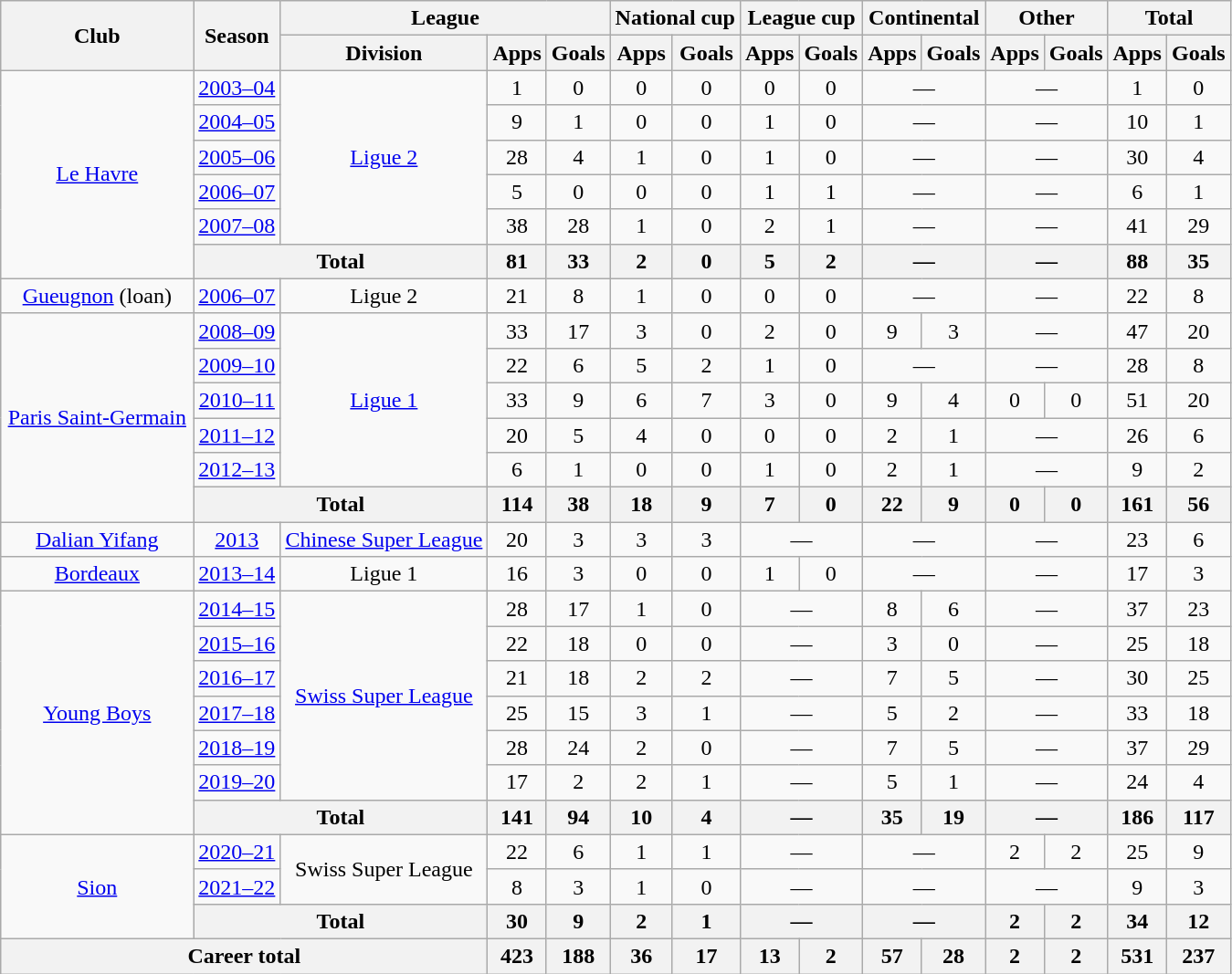<table class="wikitable" style="text-align: center;">
<tr>
<th rowspan="2" style="width: 100pt">Club</th>
<th rowspan="2">Season</th>
<th colspan="3">League</th>
<th colspan="2">National cup</th>
<th colspan="2">League cup</th>
<th colspan="2">Continental</th>
<th colspan="2">Other</th>
<th colspan="2">Total</th>
</tr>
<tr>
<th>Division</th>
<th>Apps</th>
<th>Goals</th>
<th>Apps</th>
<th>Goals</th>
<th>Apps</th>
<th>Goals</th>
<th>Apps</th>
<th>Goals</th>
<th>Apps</th>
<th>Goals</th>
<th>Apps</th>
<th>Goals</th>
</tr>
<tr>
<td rowspan="6"><a href='#'>Le Havre</a></td>
<td><a href='#'>2003–04</a></td>
<td rowspan="5"><a href='#'>Ligue 2</a></td>
<td>1</td>
<td>0</td>
<td>0</td>
<td>0</td>
<td>0</td>
<td>0</td>
<td colspan="2">—</td>
<td colspan="2">—</td>
<td>1</td>
<td>0</td>
</tr>
<tr>
<td><a href='#'>2004–05</a></td>
<td>9</td>
<td>1</td>
<td>0</td>
<td>0</td>
<td>1</td>
<td>0</td>
<td colspan="2">—</td>
<td colspan="2">—</td>
<td>10</td>
<td>1</td>
</tr>
<tr>
<td><a href='#'>2005–06</a></td>
<td>28</td>
<td>4</td>
<td>1</td>
<td>0</td>
<td>1</td>
<td>0</td>
<td colspan="2">—</td>
<td colspan="2">—</td>
<td>30</td>
<td>4</td>
</tr>
<tr>
<td><a href='#'>2006–07</a></td>
<td>5</td>
<td>0</td>
<td>0</td>
<td>0</td>
<td>1</td>
<td>1</td>
<td colspan="2">—</td>
<td colspan="2">—</td>
<td>6</td>
<td>1</td>
</tr>
<tr>
<td><a href='#'>2007–08</a></td>
<td>38</td>
<td>28</td>
<td>1</td>
<td>0</td>
<td>2</td>
<td>1</td>
<td colspan="2">—</td>
<td colspan="2">—</td>
<td>41</td>
<td>29</td>
</tr>
<tr>
<th colspan="2">Total</th>
<th>81</th>
<th>33</th>
<th>2</th>
<th>0</th>
<th>5</th>
<th>2</th>
<th colspan="2">—</th>
<th colspan="2">—</th>
<th>88</th>
<th>35</th>
</tr>
<tr>
<td><a href='#'>Gueugnon</a> (loan)</td>
<td><a href='#'>2006–07</a></td>
<td>Ligue 2</td>
<td>21</td>
<td>8</td>
<td>1</td>
<td>0</td>
<td>0</td>
<td>0</td>
<td colspan="2">—</td>
<td colspan="2">—</td>
<td>22</td>
<td>8</td>
</tr>
<tr>
<td rowspan="6"><a href='#'>Paris Saint-Germain</a></td>
<td><a href='#'>2008–09</a></td>
<td rowspan="5"><a href='#'>Ligue 1</a></td>
<td>33</td>
<td>17</td>
<td>3</td>
<td>0</td>
<td>2</td>
<td>0</td>
<td>9</td>
<td>3</td>
<td colspan="2">—</td>
<td>47</td>
<td>20</td>
</tr>
<tr>
<td><a href='#'>2009–10</a></td>
<td>22</td>
<td>6</td>
<td>5</td>
<td>2</td>
<td>1</td>
<td>0</td>
<td colspan="2">—</td>
<td colspan="2">—</td>
<td>28</td>
<td>8</td>
</tr>
<tr>
<td><a href='#'>2010–11</a></td>
<td>33</td>
<td>9</td>
<td>6</td>
<td>7</td>
<td>3</td>
<td>0</td>
<td>9</td>
<td>4</td>
<td>0</td>
<td>0</td>
<td>51</td>
<td>20</td>
</tr>
<tr>
<td><a href='#'>2011–12</a></td>
<td>20</td>
<td>5</td>
<td>4</td>
<td>0</td>
<td>0</td>
<td>0</td>
<td>2</td>
<td>1</td>
<td colspan="2">—</td>
<td>26</td>
<td>6</td>
</tr>
<tr>
<td><a href='#'>2012–13</a></td>
<td>6</td>
<td>1</td>
<td>0</td>
<td>0</td>
<td>1</td>
<td>0</td>
<td>2</td>
<td>1</td>
<td colspan="2">—</td>
<td>9</td>
<td>2</td>
</tr>
<tr>
<th colspan="2">Total</th>
<th>114</th>
<th>38</th>
<th>18</th>
<th>9</th>
<th>7</th>
<th>0</th>
<th>22</th>
<th>9</th>
<th>0</th>
<th>0</th>
<th>161</th>
<th>56</th>
</tr>
<tr>
<td><a href='#'>Dalian Yifang</a></td>
<td><a href='#'>2013</a></td>
<td><a href='#'>Chinese Super League</a></td>
<td>20</td>
<td>3</td>
<td>3</td>
<td>3</td>
<td colspan="2">—</td>
<td colspan="2">—</td>
<td colspan="2">—</td>
<td>23</td>
<td>6</td>
</tr>
<tr>
<td><a href='#'>Bordeaux</a></td>
<td><a href='#'>2013–14</a></td>
<td>Ligue 1</td>
<td>16</td>
<td>3</td>
<td>0</td>
<td>0</td>
<td>1</td>
<td>0</td>
<td colspan="2">—</td>
<td colspan="2">—</td>
<td>17</td>
<td>3</td>
</tr>
<tr>
<td rowspan="7"><a href='#'>Young Boys</a></td>
<td><a href='#'>2014–15</a></td>
<td rowspan="6"><a href='#'>Swiss Super League</a></td>
<td>28</td>
<td>17</td>
<td>1</td>
<td>0</td>
<td colspan="2">—</td>
<td>8</td>
<td>6</td>
<td colspan="2">—</td>
<td>37</td>
<td>23</td>
</tr>
<tr>
<td><a href='#'>2015–16</a></td>
<td>22</td>
<td>18</td>
<td>0</td>
<td>0</td>
<td colspan="2">—</td>
<td>3</td>
<td>0</td>
<td colspan="2">—</td>
<td>25</td>
<td>18</td>
</tr>
<tr>
<td><a href='#'>2016–17</a></td>
<td>21</td>
<td>18</td>
<td>2</td>
<td>2</td>
<td colspan="2">—</td>
<td>7</td>
<td>5</td>
<td colspan="2">—</td>
<td>30</td>
<td>25</td>
</tr>
<tr>
<td><a href='#'>2017–18</a></td>
<td>25</td>
<td>15</td>
<td>3</td>
<td>1</td>
<td colspan="2">—</td>
<td>5</td>
<td>2</td>
<td colspan="2">—</td>
<td>33</td>
<td>18</td>
</tr>
<tr>
<td><a href='#'>2018–19</a></td>
<td>28</td>
<td>24</td>
<td>2</td>
<td>0</td>
<td colspan="2">—</td>
<td>7</td>
<td>5</td>
<td colspan="2">—</td>
<td>37</td>
<td>29</td>
</tr>
<tr>
<td><a href='#'>2019–20</a></td>
<td>17</td>
<td>2</td>
<td>2</td>
<td>1</td>
<td colspan="2">—</td>
<td>5</td>
<td>1</td>
<td colspan="2">—</td>
<td>24</td>
<td>4</td>
</tr>
<tr>
<th colspan="2">Total</th>
<th>141</th>
<th>94</th>
<th>10</th>
<th>4</th>
<th colspan="2">—</th>
<th>35</th>
<th>19</th>
<th colspan="2">—</th>
<th>186</th>
<th>117</th>
</tr>
<tr>
<td rowspan="3"><a href='#'>Sion</a></td>
<td><a href='#'>2020–21</a></td>
<td rowspan="2">Swiss Super League</td>
<td>22</td>
<td>6</td>
<td>1</td>
<td>1</td>
<td colspan="2">—</td>
<td colspan="2">—</td>
<td>2</td>
<td>2</td>
<td>25</td>
<td>9</td>
</tr>
<tr>
<td><a href='#'>2021–22</a></td>
<td>8</td>
<td>3</td>
<td>1</td>
<td>0</td>
<td colspan="2">—</td>
<td colspan="2">—</td>
<td colspan="2">—</td>
<td>9</td>
<td>3</td>
</tr>
<tr>
<th colspan="2">Total</th>
<th>30</th>
<th>9</th>
<th>2</th>
<th>1</th>
<th colspan="2">—</th>
<th colspan="2">—</th>
<th>2</th>
<th>2</th>
<th>34</th>
<th>12</th>
</tr>
<tr>
<th colspan="3">Career total</th>
<th>423</th>
<th>188</th>
<th>36</th>
<th>17</th>
<th>13</th>
<th>2</th>
<th>57</th>
<th>28</th>
<th>2</th>
<th>2</th>
<th>531</th>
<th>237</th>
</tr>
</table>
